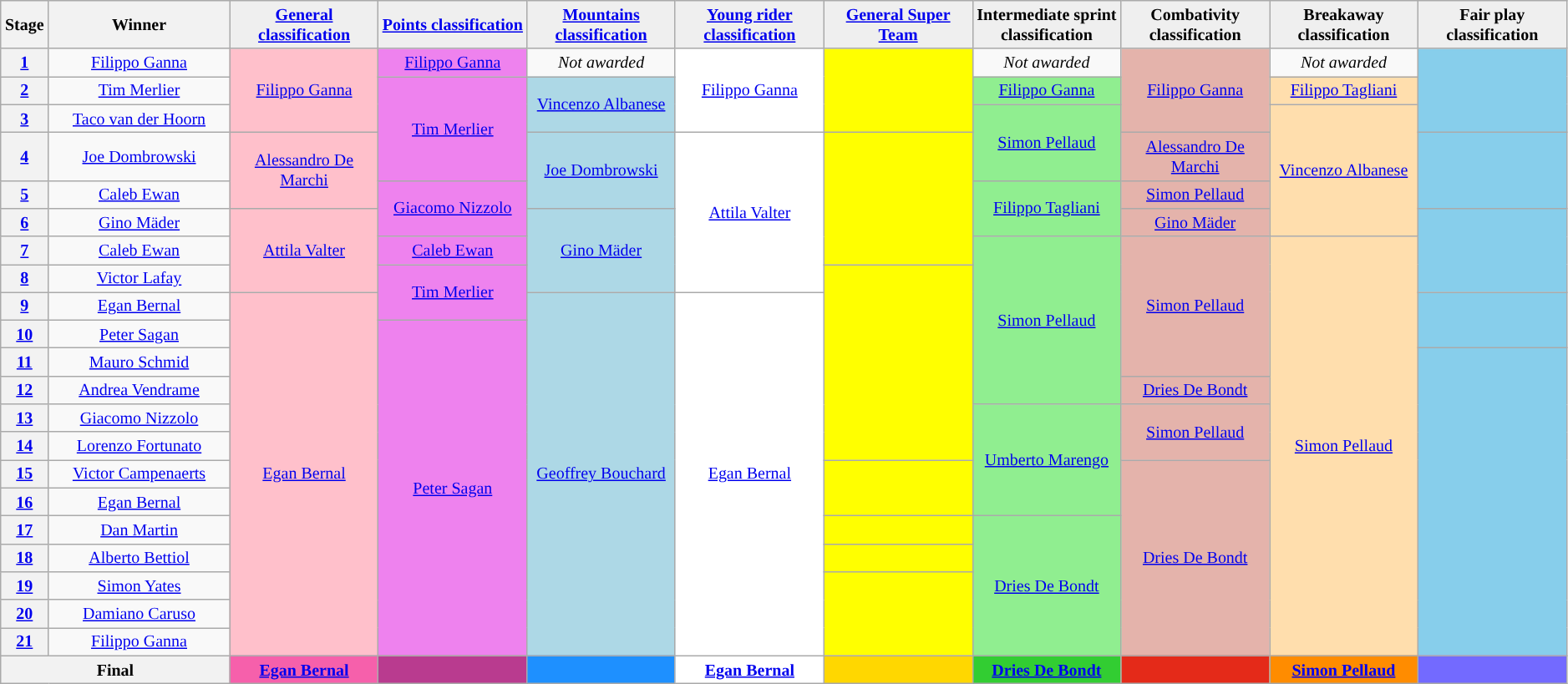<table class="wikitable" style="text-align: center; font-size:smaller;">
<tr style="background:#efefef;">
<th style="width:1%;">Stage</th>
<th style="width:11%;">Winner</th>
<th style="background:#efefef; width:9%;"><a href='#'>General classification</a><br></th>
<th style="background:#efefef; width:9%;"><a href='#'>Points classification</a><br></th>
<th style="background:#efefef; width:9%;"><a href='#'>Mountains classification</a><br></th>
<th style="background:#efefef; width:9%;"><a href='#'>Young rider classification</a><br></th>
<th style="background:#efefef; width:9%;"><a href='#'>General Super Team</a></th>
<th style="background:#efefef; width:9%;">Intermediate sprint classification</th>
<th style="background:#efefef; width:9%;">Combativity classification</th>
<th style="background:#efefef; width:9%;">Breakaway classification</th>
<th style="background:#efefef; width:9%;">Fair play classification</th>
</tr>
<tr>
<th><a href='#'>1</a></th>
<td><a href='#'>Filippo Ganna</a></td>
<td style="background:pink;" rowspan="3"><a href='#'>Filippo Ganna</a></td>
<td style="background:violet;"><a href='#'>Filippo Ganna</a></td>
<td><em>Not awarded</em></td>
<td style="background:white;" rowspan="3"><a href='#'>Filippo Ganna</a></td>
<td style="background:#FFFF00;" rowspan="3"></td>
<td><em>Not awarded</em></td>
<td style="background:#E4B3AB;" rowspan="3"><a href='#'>Filippo Ganna</a></td>
<td><em>Not awarded</em></td>
<td style="background:skyblue;" rowspan="3"></td>
</tr>
<tr>
<th><a href='#'>2</a></th>
<td><a href='#'>Tim Merlier</a></td>
<td style="background:violet;" rowspan="3"><a href='#'>Tim Merlier</a></td>
<td style="background:lightblue;" rowspan="2"><a href='#'>Vincenzo Albanese</a></td>
<td style="background:lightgreen;"><a href='#'>Filippo Ganna</a></td>
<td style="background:navajowhite;"><a href='#'>Filippo Tagliani</a></td>
</tr>
<tr>
<th><a href='#'>3</a></th>
<td><a href='#'>Taco van der Hoorn</a></td>
<td style="background:lightgreen;" rowspan="2"><a href='#'>Simon Pellaud</a></td>
<td style="background:navajowhite;" rowspan="4"><a href='#'>Vincenzo Albanese</a></td>
</tr>
<tr>
<th><a href='#'>4</a></th>
<td><a href='#'>Joe Dombrowski</a></td>
<td style="background:pink;" rowspan="2"><a href='#'>Alessandro De Marchi</a></td>
<td style="background:lightblue;" rowspan="2"><a href='#'>Joe Dombrowski</a></td>
<td style="background:white;" rowspan="5"><a href='#'>Attila Valter</a></td>
<td style="background:#FFFF00;" rowspan="4"></td>
<td style="background:#E4B3AB;"><a href='#'>Alessandro De Marchi</a></td>
<td style="background:skyblue;" rowspan="2"></td>
</tr>
<tr>
<th><a href='#'>5</a></th>
<td><a href='#'>Caleb Ewan</a></td>
<td style="background:violet;" rowspan="2"><a href='#'>Giacomo Nizzolo</a></td>
<td style="background:lightgreen;" rowspan="2"><a href='#'>Filippo Tagliani</a></td>
<td style="background:#E4B3AB;"><a href='#'>Simon Pellaud</a></td>
</tr>
<tr>
<th><a href='#'>6</a></th>
<td><a href='#'>Gino Mäder</a></td>
<td style="background:pink;" rowspan="3"><a href='#'>Attila Valter</a></td>
<td style="background:lightblue;" rowspan="3"><a href='#'>Gino Mäder</a></td>
<td style="background:#E4B3AB;"><a href='#'>Gino Mäder</a></td>
<td style="background:skyblue;" rowspan="3"></td>
</tr>
<tr>
<th><a href='#'>7</a></th>
<td><a href='#'>Caleb Ewan</a></td>
<td style="background:violet;"><a href='#'>Caleb Ewan</a></td>
<td style="background:lightgreen;" rowspan="6"><a href='#'>Simon Pellaud</a></td>
<td style="background:#E4B3AB;" rowspan="5"><a href='#'>Simon Pellaud</a></td>
<td style="background:navajowhite;" rowspan="15"><a href='#'>Simon Pellaud</a></td>
</tr>
<tr>
<th><a href='#'>8</a></th>
<td><a href='#'>Victor Lafay</a></td>
<td style="background:violet;" rowspan="2"><a href='#'>Tim Merlier</a></td>
<td style="background:#FFFF00;" rowspan="7"></td>
</tr>
<tr>
<th><a href='#'>9</a></th>
<td><a href='#'>Egan Bernal</a></td>
<td style="background:pink;" rowspan="13"><a href='#'>Egan Bernal</a></td>
<td style="background:lightblue;" rowspan="13"><a href='#'>Geoffrey Bouchard</a></td>
<td style="background:white;" rowspan="13"><a href='#'>Egan Bernal</a></td>
<td style="background:skyblue;" rowspan="2"></td>
</tr>
<tr>
<th><a href='#'>10</a></th>
<td><a href='#'>Peter Sagan</a></td>
<td style="background:violet;" rowspan="12"><a href='#'>Peter Sagan</a></td>
</tr>
<tr>
<th><a href='#'>11</a></th>
<td><a href='#'>Mauro Schmid</a></td>
<td style="background:skyblue;" rowspan="11"></td>
</tr>
<tr>
<th><a href='#'>12</a></th>
<td><a href='#'>Andrea Vendrame</a></td>
<td style="background:#E4B3AB;"><a href='#'>Dries De Bondt</a></td>
</tr>
<tr>
<th><a href='#'>13</a></th>
<td><a href='#'>Giacomo Nizzolo</a></td>
<td style="background:lightgreen;" rowspan="4"><a href='#'>Umberto Marengo</a></td>
<td style="background:#E4B3AB;" rowspan="2"><a href='#'>Simon Pellaud</a></td>
</tr>
<tr>
<th><a href='#'>14</a></th>
<td><a href='#'>Lorenzo Fortunato</a></td>
</tr>
<tr>
<th><a href='#'>15</a></th>
<td><a href='#'>Victor Campenaerts</a></td>
<td style="background:#FFFF00;" rowspan="2"></td>
<td style="background:#E4B3AB;" rowspan="7"><a href='#'>Dries De Bondt</a></td>
</tr>
<tr>
<th><a href='#'>16</a></th>
<td><a href='#'>Egan Bernal</a></td>
</tr>
<tr>
<th><a href='#'>17</a></th>
<td><a href='#'>Dan Martin</a></td>
<td style="background:#FFFF00;"></td>
<td style="background:lightgreen;" rowspan="5"><a href='#'>Dries De Bondt</a></td>
</tr>
<tr>
<th><a href='#'>18</a></th>
<td><a href='#'>Alberto Bettiol</a></td>
<td style="background:#FFFF00;"></td>
</tr>
<tr>
<th><a href='#'>19</a></th>
<td><a href='#'>Simon Yates</a></td>
<td style="background:#FFFF00;" rowspan="3"></td>
</tr>
<tr>
<th><a href='#'>20</a></th>
<td><a href='#'>Damiano Caruso</a></td>
</tr>
<tr>
<th><a href='#'>21</a></th>
<td><a href='#'>Filippo Ganna</a></td>
</tr>
<tr>
<th colspan="2">Final</th>
<th style="background:#F660AB;"><a href='#'>Egan Bernal</a></th>
<th style="background:#B93B8F;"></th>
<th style="background:dodgerblue;"></th>
<th style="background:white;"><a href='#'>Egan Bernal</a></th>
<th style="background:gold;"></th>
<th style="background:limegreen;"><a href='#'>Dries De Bondt</a></th>
<th style="background:#E42A19;"></th>
<th style="background:#FF8C00;"><a href='#'>Simon Pellaud</a></th>
<th style="background:#736aff;"></th>
</tr>
</table>
